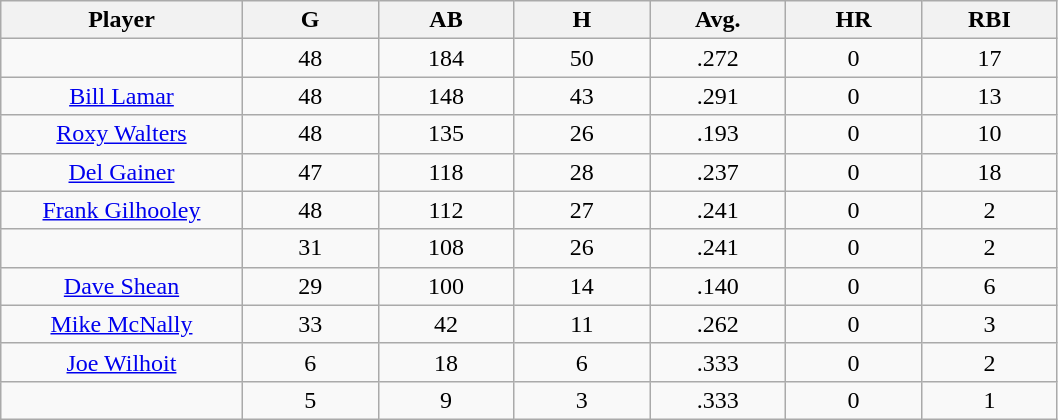<table class="wikitable sortable">
<tr>
<th bgcolor="#DDDDFF" width="16%">Player</th>
<th bgcolor="#DDDDFF" width="9%">G</th>
<th bgcolor="#DDDDFF" width="9%">AB</th>
<th bgcolor="#DDDDFF" width="9%">H</th>
<th bgcolor="#DDDDFF" width="9%">Avg.</th>
<th bgcolor="#DDDDFF" width="9%">HR</th>
<th bgcolor="#DDDDFF" width="9%">RBI</th>
</tr>
<tr align="center">
<td></td>
<td>48</td>
<td>184</td>
<td>50</td>
<td>.272</td>
<td>0</td>
<td>17</td>
</tr>
<tr align="center">
<td><a href='#'>Bill Lamar</a></td>
<td>48</td>
<td>148</td>
<td>43</td>
<td>.291</td>
<td>0</td>
<td>13</td>
</tr>
<tr align=center>
<td><a href='#'>Roxy Walters</a></td>
<td>48</td>
<td>135</td>
<td>26</td>
<td>.193</td>
<td>0</td>
<td>10</td>
</tr>
<tr align=center>
<td><a href='#'>Del Gainer</a></td>
<td>47</td>
<td>118</td>
<td>28</td>
<td>.237</td>
<td>0</td>
<td>18</td>
</tr>
<tr align=center>
<td><a href='#'>Frank Gilhooley</a></td>
<td>48</td>
<td>112</td>
<td>27</td>
<td>.241</td>
<td>0</td>
<td>2</td>
</tr>
<tr align=center>
<td></td>
<td>31</td>
<td>108</td>
<td>26</td>
<td>.241</td>
<td>0</td>
<td>2</td>
</tr>
<tr align="center">
<td><a href='#'>Dave Shean</a></td>
<td>29</td>
<td>100</td>
<td>14</td>
<td>.140</td>
<td>0</td>
<td>6</td>
</tr>
<tr align=center>
<td><a href='#'>Mike McNally</a></td>
<td>33</td>
<td>42</td>
<td>11</td>
<td>.262</td>
<td>0</td>
<td>3</td>
</tr>
<tr align=center>
<td><a href='#'>Joe Wilhoit</a></td>
<td>6</td>
<td>18</td>
<td>6</td>
<td>.333</td>
<td>0</td>
<td>2</td>
</tr>
<tr align=center>
<td></td>
<td>5</td>
<td>9</td>
<td>3</td>
<td>.333</td>
<td>0</td>
<td>1</td>
</tr>
</table>
